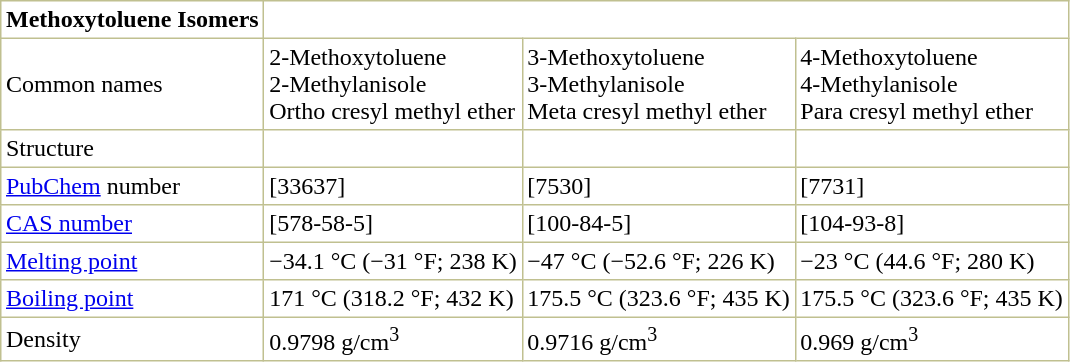<table align="center" border="1" cellspacing="0" cellpadding="3" style="margin: 0 0 0 0.5em; background: #FFFFFF; border-collapse: collapse; border-color: #C0C090;">
<tr>
<th>Methoxytoluene Isomers</th>
</tr>
<tr>
<td>Common names</td>
<td>2-Methoxytoluene<br>2-Methylanisole<br>Ortho cresyl methyl ether</td>
<td>3-Methoxytoluene<br>3-Methylanisole<br>Meta cresyl methyl ether</td>
<td>4-Methoxytoluene<br>4-Methylanisole<br>Para cresyl methyl ether</td>
</tr>
<tr>
<td>Structure</td>
<td align="center"></td>
<td align="center"></td>
<td align="center"></td>
</tr>
<tr>
<td><a href='#'>PubChem</a> number</td>
<td>[33637]</td>
<td>[7530]</td>
<td>[7731]</td>
</tr>
<tr>
<td><a href='#'>CAS number</a></td>
<td>[578-58-5]</td>
<td>[100-84-5]</td>
<td>[104-93-8]</td>
</tr>
<tr>
<td><a href='#'>Melting point</a></td>
<td>−34.1 °C (−31 °F; 238 K)</td>
<td>−47 °C (−52.6 °F; 226 K)</td>
<td>−23 °C (44.6 °F; 280 K)</td>
</tr>
<tr>
<td><a href='#'>Boiling point</a></td>
<td>171 °C (318.2 °F; 432 K)</td>
<td>175.5 °C (323.6 °F; 435 K)</td>
<td>175.5 °C (323.6 °F; 435 K)</td>
</tr>
<tr>
<td>Density</td>
<td>0.9798 g/cm<sup>3</sup></td>
<td>0.9716 g/cm<sup>3</sup></td>
<td>0.969 g/cm<sup>3</sup></td>
</tr>
</table>
